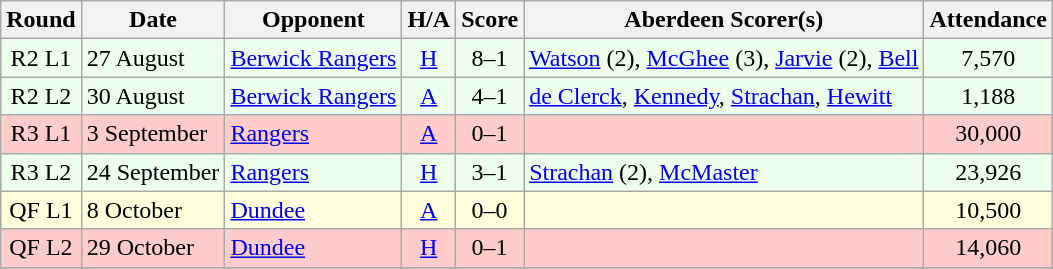<table class="wikitable" style="text-align:center">
<tr>
<th>Round</th>
<th>Date</th>
<th>Opponent</th>
<th>H/A</th>
<th>Score</th>
<th>Aberdeen Scorer(s)</th>
<th>Attendance</th>
</tr>
<tr bgcolor=#EEFFEE>
<td>R2 L1</td>
<td align=left>27 August</td>
<td align=left><a href='#'>Berwick Rangers</a></td>
<td><a href='#'>H</a></td>
<td>8–1</td>
<td align=left><a href='#'>Watson</a> (2), <a href='#'>McGhee</a> (3), <a href='#'>Jarvie</a> (2), <a href='#'>Bell</a></td>
<td>7,570</td>
</tr>
<tr bgcolor=#EEFFEE>
<td>R2 L2</td>
<td align=left>30 August</td>
<td align=left><a href='#'>Berwick Rangers</a></td>
<td><a href='#'>A</a></td>
<td>4–1</td>
<td align=left><a href='#'>de Clerck</a>, <a href='#'>Kennedy</a>, <a href='#'>Strachan</a>, <a href='#'>Hewitt</a></td>
<td>1,188</td>
</tr>
<tr bgcolor=#FFCCCC>
<td>R3 L1</td>
<td align=left>3 September</td>
<td align=left><a href='#'>Rangers</a></td>
<td><a href='#'>A</a></td>
<td>0–1</td>
<td align=left></td>
<td>30,000</td>
</tr>
<tr bgcolor=#EEFFEE>
<td>R3 L2</td>
<td align=left>24 September</td>
<td align=left><a href='#'>Rangers</a></td>
<td><a href='#'>H</a></td>
<td>3–1</td>
<td align=left><a href='#'>Strachan</a> (2), <a href='#'>McMaster</a></td>
<td>23,926</td>
</tr>
<tr bgcolor=#FFFFDD>
<td>QF L1</td>
<td align=left>8 October</td>
<td align=left><a href='#'>Dundee</a></td>
<td><a href='#'>A</a></td>
<td>0–0</td>
<td align=left></td>
<td>10,500</td>
</tr>
<tr bgcolor=#FFCCCC>
<td>QF L2</td>
<td align=left>29 October</td>
<td align=left><a href='#'>Dundee</a></td>
<td><a href='#'>H</a></td>
<td>0–1</td>
<td align=left></td>
<td>14,060</td>
</tr>
<tr>
</tr>
</table>
